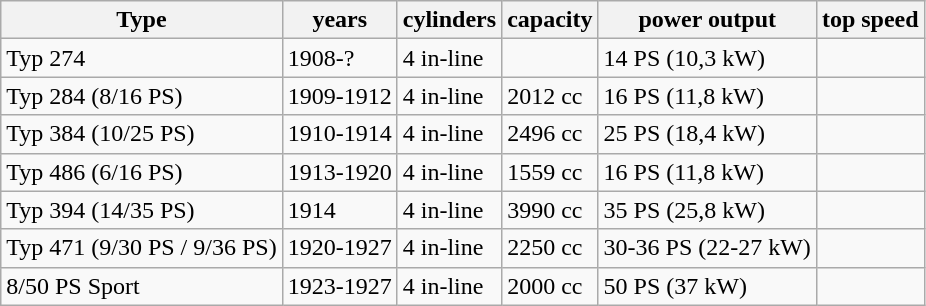<table class="wikitable">
<tr>
<th>Type</th>
<th>years</th>
<th>cylinders</th>
<th>capacity</th>
<th>power output</th>
<th>top speed</th>
</tr>
<tr>
<td>Typ 274</td>
<td>1908-?</td>
<td>4 in-line</td>
<td></td>
<td>14 PS (10,3 kW)</td>
<td></td>
</tr>
<tr>
<td>Typ 284 (8/16 PS)</td>
<td>1909-1912</td>
<td>4 in-line</td>
<td>2012 cc</td>
<td>16 PS (11,8 kW)</td>
<td></td>
</tr>
<tr>
<td>Typ 384 (10/25 PS)</td>
<td>1910-1914</td>
<td>4 in-line</td>
<td>2496 cc</td>
<td>25 PS (18,4 kW)</td>
<td></td>
</tr>
<tr>
<td>Typ 486 (6/16 PS)</td>
<td>1913-1920</td>
<td>4 in-line</td>
<td>1559 cc</td>
<td>16 PS (11,8 kW)</td>
<td></td>
</tr>
<tr>
<td>Typ 394 (14/35 PS)</td>
<td>1914</td>
<td>4 in-line</td>
<td>3990 cc</td>
<td>35 PS (25,8 kW)</td>
<td></td>
</tr>
<tr>
<td>Typ 471 (9/30 PS / 9/36 PS)</td>
<td>1920-1927</td>
<td>4 in-line</td>
<td>2250 cc</td>
<td>30-36 PS (22-27 kW)</td>
<td></td>
</tr>
<tr>
<td>8/50 PS Sport</td>
<td>1923-1927</td>
<td>4 in-line</td>
<td>2000 cc</td>
<td>50 PS (37 kW)</td>
<td></td>
</tr>
</table>
